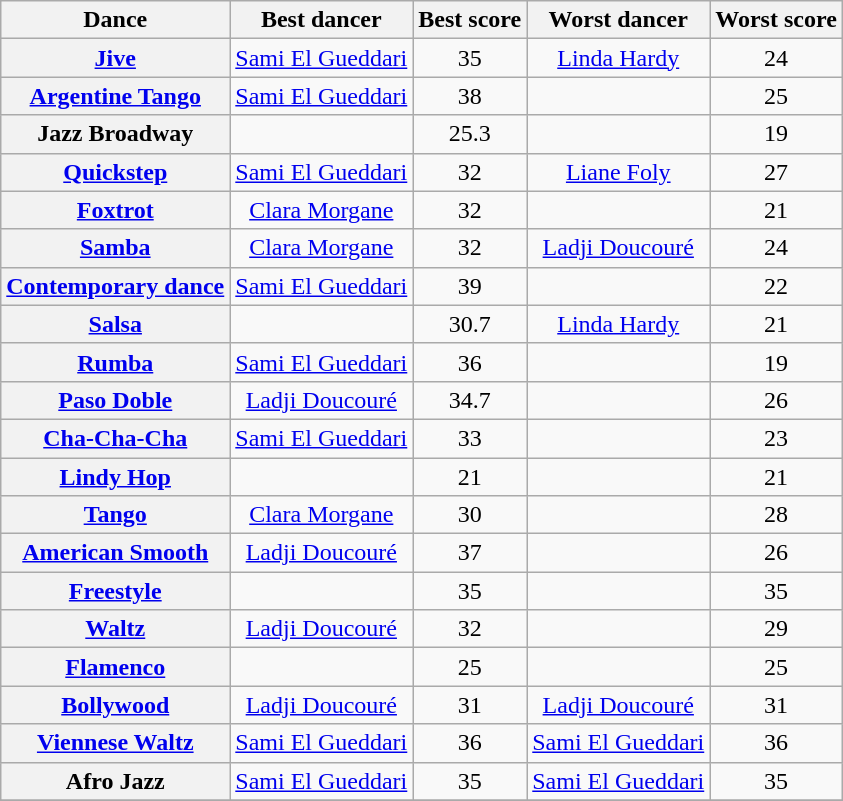<table class="wikitable sortable" style="text-align:center;">
<tr>
<th>Dance</th>
<th class="sortable">Best dancer</th>
<th>Best score</th>
<th class="sortable">Worst dancer</th>
<th>Worst score</th>
</tr>
<tr>
<th><a href='#'>Jive</a></th>
<td><a href='#'>Sami El Gueddari</a></td>
<td>35</td>
<td><a href='#'>Linda Hardy</a></td>
<td>24</td>
</tr>
<tr>
<th><a href='#'>Argentine Tango</a></th>
<td><a href='#'>Sami El Gueddari</a></td>
<td>38</td>
<td></td>
<td>25</td>
</tr>
<tr>
<th>Jazz Broadway</th>
<td></td>
<td>25.3</td>
<td></td>
<td>19</td>
</tr>
<tr>
<th><a href='#'>Quickstep</a></th>
<td><a href='#'>Sami El Gueddari</a></td>
<td>32</td>
<td><a href='#'>Liane Foly</a><br></td>
<td>27</td>
</tr>
<tr>
<th><a href='#'>Foxtrot</a></th>
<td><a href='#'>Clara Morgane</a></td>
<td>32</td>
<td></td>
<td>21</td>
</tr>
<tr>
<th><a href='#'>Samba</a></th>
<td><a href='#'>Clara Morgane</a></td>
<td>32</td>
<td><a href='#'>Ladji Doucouré</a></td>
<td>24</td>
</tr>
<tr>
<th><a href='#'>Contemporary dance</a></th>
<td><a href='#'>Sami El Gueddari</a></td>
<td>39</td>
<td></td>
<td>22</td>
</tr>
<tr>
<th><a href='#'>Salsa</a></th>
<td></td>
<td>30.7</td>
<td><a href='#'>Linda Hardy</a></td>
<td>21</td>
</tr>
<tr>
<th><a href='#'>Rumba</a></th>
<td><a href='#'>Sami El Gueddari</a></td>
<td>36</td>
<td></td>
<td>19</td>
</tr>
<tr>
<th><a href='#'>Paso Doble</a></th>
<td><a href='#'>Ladji Doucouré</a></td>
<td>34.7</td>
<td></td>
<td>26</td>
</tr>
<tr>
<th><a href='#'>Cha-Cha-Cha</a></th>
<td><a href='#'>Sami El Gueddari</a></td>
<td>33</td>
<td></td>
<td>23</td>
</tr>
<tr>
<th><a href='#'>Lindy Hop</a></th>
<td></td>
<td>21</td>
<td></td>
<td>21</td>
</tr>
<tr>
<th><a href='#'>Tango</a></th>
<td><a href='#'>Clara Morgane</a></td>
<td>30</td>
<td></td>
<td>28</td>
</tr>
<tr>
<th><a href='#'>American Smooth</a></th>
<td><a href='#'>Ladji Doucouré</a></td>
<td>37</td>
<td></td>
<td>26</td>
</tr>
<tr>
<th><a href='#'>Freestyle</a></th>
<td></td>
<td>35</td>
<td></td>
<td>35</td>
</tr>
<tr>
<th><a href='#'>Waltz</a></th>
<td><a href='#'>Ladji Doucouré</a></td>
<td>32</td>
<td></td>
<td>29</td>
</tr>
<tr>
<th><a href='#'>Flamenco</a></th>
<td></td>
<td>25</td>
<td></td>
<td>25</td>
</tr>
<tr>
<th><a href='#'>Bollywood</a></th>
<td><a href='#'>Ladji Doucouré</a></td>
<td>31</td>
<td><a href='#'>Ladji Doucouré</a></td>
<td>31</td>
</tr>
<tr>
<th><a href='#'>Viennese Waltz</a></th>
<td><a href='#'>Sami El Gueddari</a></td>
<td>36</td>
<td><a href='#'>Sami El Gueddari</a></td>
<td>36</td>
</tr>
<tr>
<th>Afro Jazz</th>
<td><a href='#'>Sami El Gueddari</a></td>
<td>35</td>
<td><a href='#'>Sami El Gueddari</a></td>
<td>35</td>
</tr>
<tr>
</tr>
</table>
